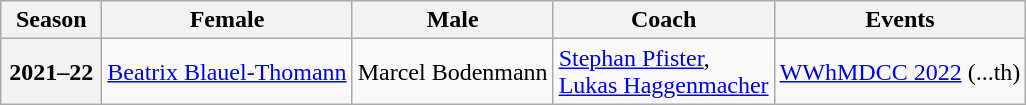<table class="wikitable">
<tr>
<th scope="col" width=60>Season</th>
<th scope="col">Female</th>
<th scope="col">Male</th>
<th scope="col">Coach</th>
<th scope="col">Events</th>
</tr>
<tr>
<th scope="row">2021–22</th>
<td><a href='#'>Beatrix Blauel-Thomann</a></td>
<td>Marcel Bodenmann</td>
<td><a href='#'>Stephan Pfister</a>,<br><a href='#'>Lukas Haggenmacher</a></td>
<td><a href='#'>WWhMDCC 2022</a> (...th)</td>
</tr>
</table>
